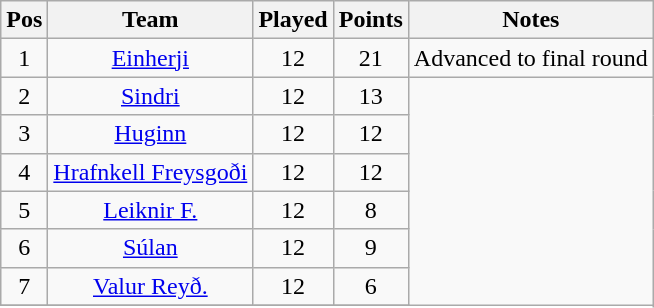<table class="wikitable" style="text-align: center;">
<tr>
<th>Pos</th>
<th>Team</th>
<th>Played</th>
<th>Points</th>
<th>Notes</th>
</tr>
<tr>
<td>1</td>
<td><a href='#'>Einherji</a></td>
<td>12</td>
<td>21</td>
<td align="center" rowspan="1">Advanced to final round</td>
</tr>
<tr>
<td>2</td>
<td><a href='#'>Sindri</a></td>
<td>12</td>
<td>13</td>
</tr>
<tr>
<td>3</td>
<td><a href='#'>Huginn</a></td>
<td>12</td>
<td>12</td>
</tr>
<tr>
<td>4</td>
<td><a href='#'>Hrafnkell Freysgoði</a></td>
<td>12</td>
<td>12</td>
</tr>
<tr>
<td>5</td>
<td><a href='#'>Leiknir F.</a></td>
<td>12</td>
<td>8</td>
</tr>
<tr>
<td>6</td>
<td><a href='#'>Súlan</a></td>
<td>12</td>
<td>9</td>
</tr>
<tr>
<td>7</td>
<td><a href='#'>Valur Reyð.</a></td>
<td>12</td>
<td>6</td>
</tr>
<tr>
</tr>
</table>
